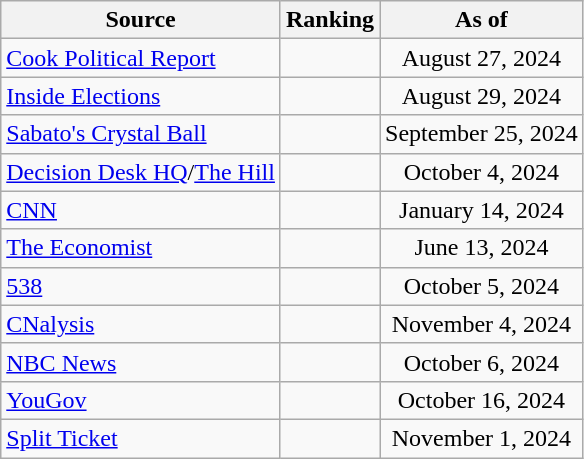<table class="wikitable" style="text-align:center">
<tr>
<th>Source</th>
<th>Ranking</th>
<th>As of</th>
</tr>
<tr>
<td style="text-align:left"><a href='#'>Cook Political Report</a></td>
<td></td>
<td>August 27, 2024</td>
</tr>
<tr>
<td style="text-align:left"><a href='#'>Inside Elections</a></td>
<td></td>
<td>August 29, 2024</td>
</tr>
<tr>
<td style="text-align:left"><a href='#'>Sabato's Crystal Ball</a></td>
<td></td>
<td>September 25, 2024</td>
</tr>
<tr>
<td style="text-align:left"><a href='#'>Decision Desk HQ</a>/<a href='#'>The Hill</a></td>
<td></td>
<td>October 4, 2024</td>
</tr>
<tr>
<td style="text-align:left"><a href='#'>CNN</a></td>
<td></td>
<td>January 14, 2024</td>
</tr>
<tr>
<td style="text-align:left"><a href='#'>The Economist</a></td>
<td></td>
<td>June 13, 2024</td>
</tr>
<tr>
<td style="text-align:left"><a href='#'>538</a></td>
<td></td>
<td>October 5, 2024</td>
</tr>
<tr>
<td style="text-align:left"><a href='#'>CNalysis</a></td>
<td></td>
<td>November 4, 2024</td>
</tr>
<tr>
<td style="text-align:left"><a href='#'>NBC News</a></td>
<td></td>
<td>October 6, 2024</td>
</tr>
<tr>
<td style="text-align:left"><a href='#'>YouGov</a></td>
<td></td>
<td>October 16, 2024</td>
</tr>
<tr>
<td style="text-align:left"><a href='#'>Split Ticket</a></td>
<td></td>
<td>November 1, 2024</td>
</tr>
</table>
